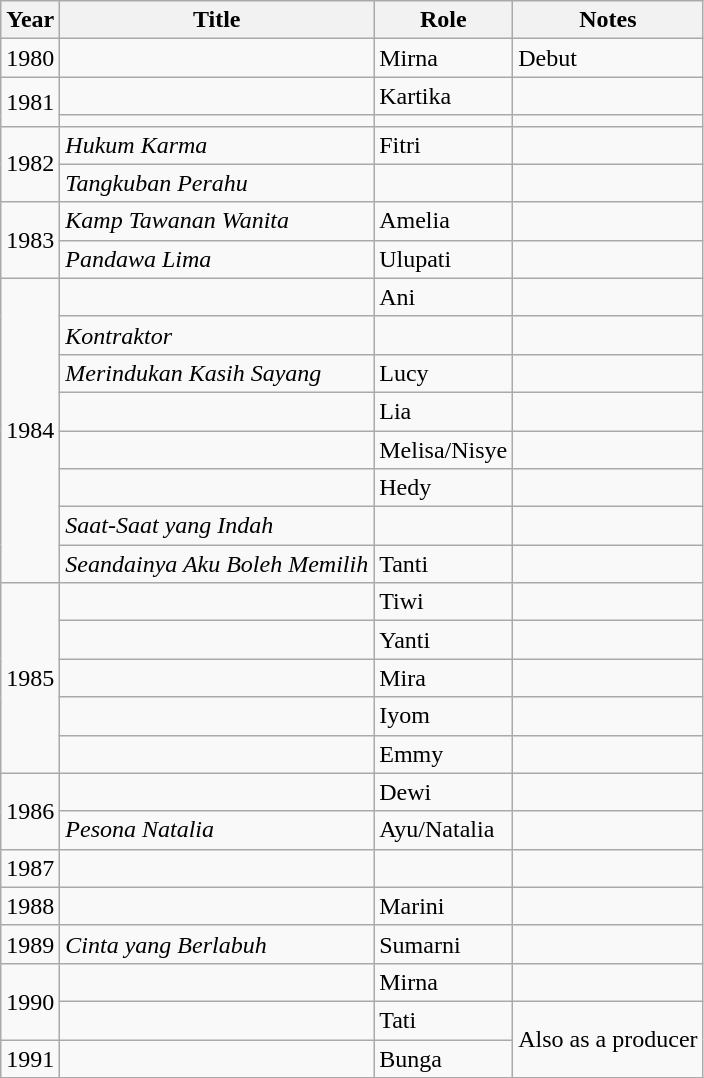<table class="wikitable">
<tr>
<th>Year</th>
<th>Title</th>
<th>Role</th>
<th>Notes</th>
</tr>
<tr>
<td>1980</td>
<td><em></em></td>
<td>Mirna</td>
<td>Debut</td>
</tr>
<tr>
<td rowspan="2">1981</td>
<td><em></em></td>
<td>Kartika</td>
<td></td>
</tr>
<tr>
<td><em></em></td>
<td></td>
<td></td>
</tr>
<tr>
<td rowspan="2">1982</td>
<td><em>Hukum Karma</em></td>
<td>Fitri</td>
<td></td>
</tr>
<tr>
<td><em>Tangkuban Perahu</em></td>
<td></td>
<td></td>
</tr>
<tr>
<td rowspan="2">1983</td>
<td><em>Kamp Tawanan Wanita</em></td>
<td>Amelia</td>
<td></td>
</tr>
<tr>
<td><em>Pandawa Lima</em></td>
<td>Ulupati</td>
<td></td>
</tr>
<tr>
<td rowspan="8">1984</td>
<td><em></em></td>
<td>Ani</td>
<td></td>
</tr>
<tr>
<td><em>Kontraktor</em></td>
<td></td>
<td></td>
</tr>
<tr>
<td><em>Merindukan Kasih Sayang</em></td>
<td>Lucy</td>
<td></td>
</tr>
<tr>
<td><em></em></td>
<td>Lia</td>
<td></td>
</tr>
<tr>
<td><em></em></td>
<td>Melisa/Nisye</td>
<td></td>
</tr>
<tr>
<td><em></em></td>
<td>Hedy</td>
<td></td>
</tr>
<tr>
<td><em>Saat-Saat yang Indah</em></td>
<td></td>
<td></td>
</tr>
<tr>
<td><em>Seandainya Aku Boleh Memilih</em></td>
<td>Tanti</td>
<td></td>
</tr>
<tr>
<td rowspan="5">1985</td>
<td><em></em></td>
<td>Tiwi</td>
<td></td>
</tr>
<tr>
<td><em></em></td>
<td>Yanti</td>
<td></td>
</tr>
<tr>
<td><em></em></td>
<td>Mira</td>
<td></td>
</tr>
<tr>
<td><em></em></td>
<td>Iyom</td>
<td></td>
</tr>
<tr>
<td><em></em></td>
<td>Emmy</td>
<td></td>
</tr>
<tr>
<td rowspan="2">1986</td>
<td><em></em></td>
<td>Dewi</td>
<td></td>
</tr>
<tr>
<td><em>Pesona Natalia</em></td>
<td>Ayu/Natalia</td>
<td></td>
</tr>
<tr>
<td>1987</td>
<td><em></em></td>
<td></td>
<td></td>
</tr>
<tr>
<td>1988</td>
<td><em></em></td>
<td>Marini</td>
<td></td>
</tr>
<tr>
<td>1989</td>
<td><em>Cinta yang Berlabuh</em></td>
<td>Sumarni</td>
<td></td>
</tr>
<tr>
<td rowspan="2">1990</td>
<td><em></em></td>
<td>Mirna</td>
<td></td>
</tr>
<tr>
<td><em></em></td>
<td>Tati</td>
<td rowspan="2">Also as a producer</td>
</tr>
<tr>
<td>1991</td>
<td><em></em></td>
<td>Bunga</td>
</tr>
</table>
